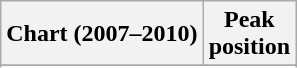<table class="wikitable plainrowheaders sortable" style="text-align:center;">
<tr>
<th>Chart (2007–2010)</th>
<th>Peak<br>position</th>
</tr>
<tr>
</tr>
<tr>
</tr>
<tr>
</tr>
<tr>
</tr>
<tr>
</tr>
<tr>
</tr>
<tr>
</tr>
<tr>
</tr>
<tr>
</tr>
<tr>
</tr>
<tr>
</tr>
<tr>
</tr>
<tr>
</tr>
<tr>
</tr>
<tr>
</tr>
<tr>
</tr>
<tr>
</tr>
</table>
